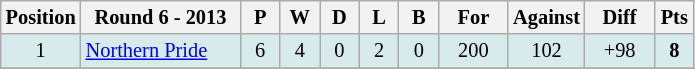<table class="wikitable" style="text-align:center; font-size:85%;">
<tr>
<th width=40 abbr="Position">Position</th>
<th width=100>Round 6 - 2013</th>
<th width=20 abbr="Played">P</th>
<th width=20 abbr="Won">W</th>
<th width=20 abbr="Drawn">D</th>
<th width=20 abbr="Lost">L</th>
<th width=20 abbr="Bye">B</th>
<th width=40 abbr="Points for">For</th>
<th width=40 abbr="Points against">Against</th>
<th width=40 abbr="Points difference">Diff</th>
<th width=20 abbr="Points">Pts</th>
</tr>
<tr style="background: #d7ebed;">
<td>1</td>
<td style="text-align:left;"> <a href='#'>Northern Pride</a></td>
<td>6</td>
<td>4</td>
<td>0</td>
<td>2</td>
<td>0</td>
<td>200</td>
<td>102</td>
<td>+98</td>
<td><strong>8</strong></td>
</tr>
<tr>
</tr>
</table>
